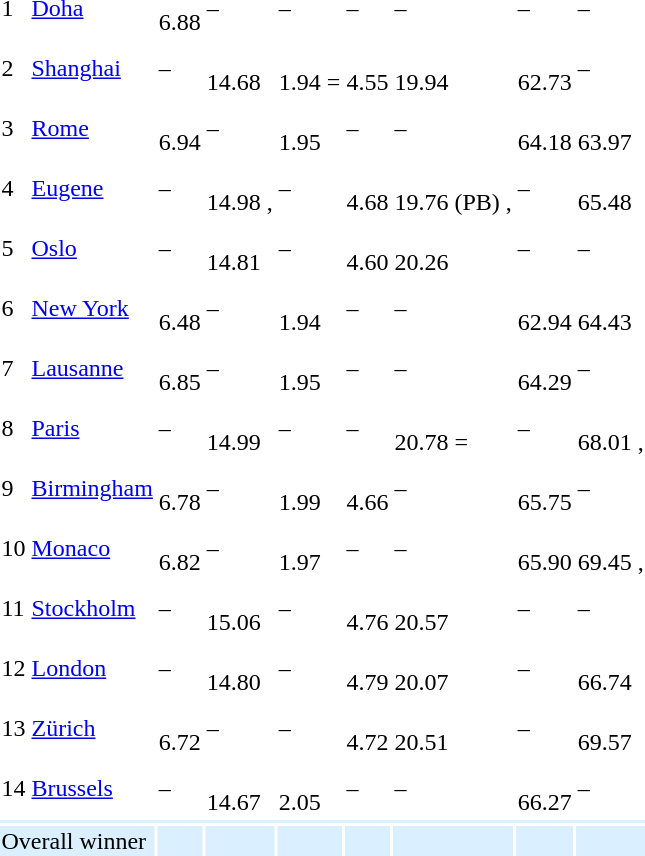<table>
<tr>
<td>1</td>
<td align=left><a href='#'>Doha</a></td>
<td> <br> 6.88 </td>
<td>–</td>
<td>–</td>
<td>–</td>
<td>–</td>
<td>–</td>
<td>–</td>
</tr>
<tr>
<td>2</td>
<td align=left><a href='#'>Shanghai</a></td>
<td>–</td>
<td> <br> 14.68</td>
<td> <br> 1.94 =</td>
<td> <br> 4.55 </td>
<td> <br> 19.94 </td>
<td> <br> 62.73</td>
<td>–</td>
</tr>
<tr>
<td>3</td>
<td align=left><a href='#'>Rome</a></td>
<td> <br> 6.94 </td>
<td>–</td>
<td> <br> 1.95 </td>
<td>–</td>
<td>–</td>
<td> <br> 64.18</td>
<td> <br> 63.97</td>
</tr>
<tr>
<td>4</td>
<td align=left><a href='#'>Eugene</a></td>
<td>–</td>
<td> <br> 14.98 , </td>
<td>–</td>
<td> <br> 4.68</td>
<td> <br> 19.76 (PB) , </td>
<td>–</td>
<td> <br> 65.48 </td>
</tr>
<tr>
<td>5</td>
<td align=left><a href='#'>Oslo</a></td>
<td>–</td>
<td> <br> 14.81</td>
<td>–</td>
<td> <br> 4.60</td>
<td> <br> 20.26 </td>
<td>–</td>
<td>–</td>
</tr>
<tr>
<td>6</td>
<td align=left><a href='#'>New York</a></td>
<td> <br> 6.48</td>
<td>–</td>
<td> <br> 1.94 </td>
<td>–</td>
<td>–</td>
<td> <br> 62.94</td>
<td> <br> 64.43 </td>
</tr>
<tr>
<td>7</td>
<td align=left><a href='#'>Lausanne</a></td>
<td> <br> 6.85</td>
<td>–</td>
<td> <br> 1.95</td>
<td>–</td>
<td>–</td>
<td> <br> 64.29 </td>
<td>–</td>
</tr>
<tr>
<td>8</td>
<td align=left><a href='#'>Paris</a></td>
<td>–</td>
<td> <br> 14.99 </td>
<td>–</td>
<td>–</td>
<td> <br> 20.78 =</td>
<td>–</td>
<td> <br> 68.01 , </td>
</tr>
<tr>
<td>9</td>
<td align=left><a href='#'>Birmingham</a></td>
<td> <br> 6.78</td>
<td>–</td>
<td> <br> 1.99</td>
<td> <br> 4.66</td>
<td>–</td>
<td> <br> 65.75</td>
<td>–</td>
</tr>
<tr>
<td>10</td>
<td align=left><a href='#'>Monaco</a></td>
<td> <br> 6.82</td>
<td>–</td>
<td> <br> 1.97</td>
<td>–</td>
<td>–</td>
<td> <br> 65.90</td>
<td> <br> 69.45 , </td>
</tr>
<tr>
<td>11</td>
<td align=left><a href='#'>Stockholm</a></td>
<td>–</td>
<td> <br> 15.06</td>
<td>–</td>
<td> <br> 4.76 </td>
<td> <br> 20.57</td>
<td>–</td>
<td>–</td>
</tr>
<tr>
<td>12</td>
<td align=left><a href='#'>London</a></td>
<td>–</td>
<td> <br> 14.80</td>
<td>–</td>
<td> <br> 4.79</td>
<td><br> 20.07</td>
<td>–</td>
<td> <br> 66.74 </td>
</tr>
<tr>
<td>13</td>
<td align=left><a href='#'>Zürich</a></td>
<td> <br> 6.72</td>
<td>–</td>
<td>–</td>
<td> <br> 4.72</td>
<td><br> 20.51</td>
<td>–</td>
<td> <br> 69.57 </td>
</tr>
<tr>
<td>14</td>
<td align=left><a href='#'>Brussels</a></td>
<td>–</td>
<td> <br>14.67</td>
<td><br>2.05</td>
<td>–</td>
<td>–</td>
<td><br>66.27</td>
<td>–</td>
</tr>
<tr>
<td colspan="9" style="background:#daefff;"></td>
</tr>
<tr style="background:#daefff;">
<td colspan="2">Overall winner</td>
<td></td>
<td></td>
<td></td>
<td></td>
<td></td>
<td></td>
<td></td>
</tr>
</table>
